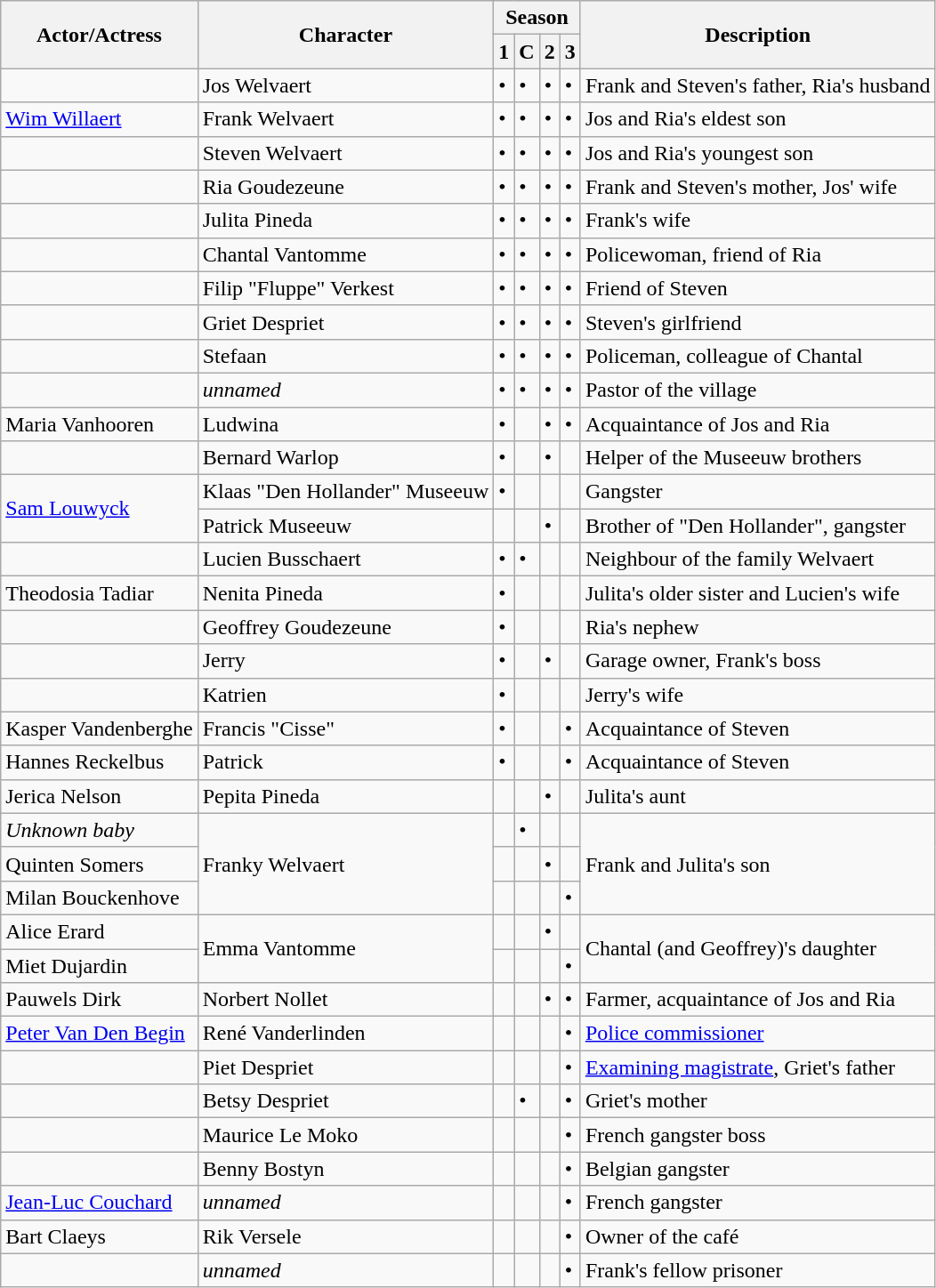<table class="wikitable sortable">
<tr>
<th rowspan="2">Actor/Actress</th>
<th rowspan="2">Character</th>
<th colspan="4">Season</th>
<th rowspan="2">Description</th>
</tr>
<tr>
<th>1</th>
<th>C</th>
<th>2</th>
<th>3</th>
</tr>
<tr>
<td></td>
<td>Jos Welvaert</td>
<td>•</td>
<td>•</td>
<td>•</td>
<td>•</td>
<td>Frank and Steven's father, Ria's husband</td>
</tr>
<tr>
<td><a href='#'>Wim Willaert</a></td>
<td>Frank Welvaert</td>
<td>•</td>
<td>•</td>
<td>•</td>
<td>•</td>
<td>Jos and Ria's eldest son</td>
</tr>
<tr>
<td></td>
<td>Steven Welvaert</td>
<td>•</td>
<td>•</td>
<td>•</td>
<td>•</td>
<td>Jos and Ria's youngest son</td>
</tr>
<tr>
<td></td>
<td>Ria Goudezeune</td>
<td>•</td>
<td>•</td>
<td>•</td>
<td>•</td>
<td>Frank and Steven's mother, Jos' wife</td>
</tr>
<tr>
<td></td>
<td>Julita Pineda</td>
<td>•</td>
<td>•</td>
<td>•</td>
<td>•</td>
<td>Frank's wife</td>
</tr>
<tr>
<td></td>
<td>Chantal Vantomme</td>
<td>•</td>
<td>•</td>
<td>•</td>
<td>•</td>
<td>Policewoman, friend of Ria</td>
</tr>
<tr>
<td></td>
<td>Filip "Fluppe" Verkest</td>
<td>•</td>
<td>•</td>
<td>•</td>
<td>•</td>
<td>Friend of Steven</td>
</tr>
<tr>
<td></td>
<td>Griet Despriet</td>
<td>•</td>
<td>•</td>
<td>•</td>
<td>•</td>
<td>Steven's girlfriend</td>
</tr>
<tr>
<td></td>
<td>Stefaan</td>
<td>•</td>
<td>•</td>
<td>•</td>
<td>•</td>
<td>Policeman, colleague of Chantal</td>
</tr>
<tr>
<td></td>
<td><em>unnamed</em></td>
<td>•</td>
<td>•</td>
<td>•</td>
<td>•</td>
<td>Pastor of the village</td>
</tr>
<tr>
<td>Maria Vanhooren</td>
<td>Ludwina</td>
<td>•</td>
<td></td>
<td>•</td>
<td>•</td>
<td>Acquaintance of Jos and Ria</td>
</tr>
<tr>
<td></td>
<td>Bernard Warlop</td>
<td>•</td>
<td></td>
<td>•</td>
<td></td>
<td>Helper of the Museeuw brothers</td>
</tr>
<tr>
<td rowspan="2"><a href='#'>Sam Louwyck</a></td>
<td>Klaas "Den Hollander" Museeuw</td>
<td>•</td>
<td></td>
<td></td>
<td></td>
<td>Gangster</td>
</tr>
<tr>
<td>Patrick Museeuw</td>
<td></td>
<td></td>
<td>•</td>
<td></td>
<td>Brother of "Den Hollander", gangster</td>
</tr>
<tr>
<td></td>
<td>Lucien Busschaert</td>
<td>•</td>
<td>•</td>
<td></td>
<td></td>
<td>Neighbour of the family Welvaert</td>
</tr>
<tr>
<td>Theodosia Tadiar</td>
<td>Nenita Pineda</td>
<td>•</td>
<td></td>
<td></td>
<td></td>
<td>Julita's older sister and Lucien's wife</td>
</tr>
<tr>
<td></td>
<td>Geoffrey Goudezeune</td>
<td>•</td>
<td></td>
<td></td>
<td></td>
<td>Ria's nephew</td>
</tr>
<tr>
<td></td>
<td>Jerry</td>
<td>•</td>
<td></td>
<td>•</td>
<td></td>
<td>Garage owner, Frank's boss</td>
</tr>
<tr>
<td></td>
<td>Katrien</td>
<td>•</td>
<td></td>
<td></td>
<td></td>
<td>Jerry's wife</td>
</tr>
<tr>
<td>Kasper Vandenberghe</td>
<td>Francis "Cisse"</td>
<td>•</td>
<td></td>
<td></td>
<td>•</td>
<td>Acquaintance of Steven</td>
</tr>
<tr>
<td>Hannes Reckelbus</td>
<td>Patrick</td>
<td>•</td>
<td></td>
<td></td>
<td>•</td>
<td>Acquaintance of Steven</td>
</tr>
<tr>
<td>Jerica Nelson</td>
<td>Pepita Pineda</td>
<td></td>
<td></td>
<td>•</td>
<td></td>
<td>Julita's aunt</td>
</tr>
<tr>
<td><em>Unknown baby</em></td>
<td rowspan="3">Franky Welvaert</td>
<td></td>
<td>•</td>
<td></td>
<td></td>
<td rowspan="3">Frank and Julita's son</td>
</tr>
<tr>
<td>Quinten Somers</td>
<td></td>
<td></td>
<td>•</td>
<td></td>
</tr>
<tr>
<td>Milan Bouckenhove</td>
<td></td>
<td></td>
<td></td>
<td>•</td>
</tr>
<tr>
<td>Alice Erard</td>
<td rowspan="2">Emma Vantomme</td>
<td></td>
<td></td>
<td>•</td>
<td></td>
<td rowspan="2">Chantal (and Geoffrey)'s daughter</td>
</tr>
<tr>
<td>Miet Dujardin</td>
<td></td>
<td></td>
<td></td>
<td>•</td>
</tr>
<tr>
<td>Pauwels Dirk</td>
<td>Norbert Nollet</td>
<td></td>
<td></td>
<td>•</td>
<td>•</td>
<td>Farmer, acquaintance of Jos and Ria</td>
</tr>
<tr>
<td><a href='#'>Peter Van Den Begin</a></td>
<td>René Vanderlinden</td>
<td></td>
<td></td>
<td></td>
<td>•</td>
<td><a href='#'>Police commissioner</a></td>
</tr>
<tr>
<td></td>
<td>Piet Despriet</td>
<td></td>
<td></td>
<td></td>
<td>•</td>
<td><a href='#'>Examining magistrate</a>, Griet's father</td>
</tr>
<tr>
<td></td>
<td>Betsy Despriet</td>
<td></td>
<td>•</td>
<td></td>
<td>•</td>
<td>Griet's mother</td>
</tr>
<tr>
<td></td>
<td>Maurice Le Moko</td>
<td></td>
<td></td>
<td></td>
<td>•</td>
<td>French gangster boss</td>
</tr>
<tr>
<td></td>
<td>Benny Bostyn</td>
<td></td>
<td></td>
<td></td>
<td>•</td>
<td>Belgian gangster</td>
</tr>
<tr>
<td><a href='#'>Jean-Luc Couchard</a></td>
<td><em>unnamed</em></td>
<td></td>
<td></td>
<td></td>
<td>•</td>
<td>French gangster</td>
</tr>
<tr>
<td>Bart Claeys</td>
<td>Rik Versele</td>
<td></td>
<td></td>
<td></td>
<td>•</td>
<td>Owner of the café</td>
</tr>
<tr>
<td></td>
<td><em>unnamed</em></td>
<td></td>
<td></td>
<td></td>
<td>•</td>
<td>Frank's fellow prisoner</td>
</tr>
</table>
